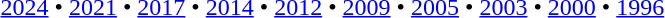<table id=toc class=toc summary=Contents>
<tr>
<td align=center><br><a href='#'>2024</a> • <a href='#'>2021</a> • <a href='#'>2017</a> • <a href='#'>2014</a> • <a href='#'>2012</a> • <a href='#'>2009</a> • <a href='#'>2005</a> • <a href='#'>2003</a> • <a href='#'>2000</a> • <a href='#'>1996</a></td>
</tr>
</table>
